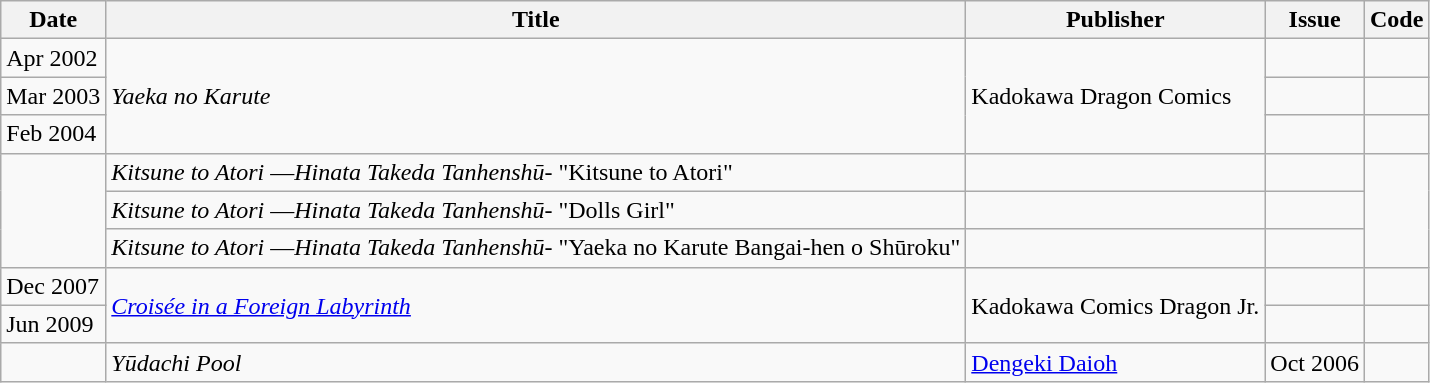<table class="wikitable">
<tr>
<th>Date</th>
<th>Title</th>
<th>Publisher</th>
<th>Issue</th>
<th>Code</th>
</tr>
<tr>
<td>Apr 2002</td>
<td rowspan="3"><em>Yaeka no Karute</em></td>
<td rowspan="3">Kadokawa Dragon Comics</td>
<td></td>
<td></td>
</tr>
<tr>
<td>Mar 2003</td>
<td></td>
<td></td>
</tr>
<tr>
<td>Feb 2004</td>
<td></td>
<td></td>
</tr>
<tr>
<td rowspan="3"></td>
<td><em>Kitsune to Atori ―Hinata Takeda Tanhenshū-</em> "Kitsune to Atori"</td>
<td></td>
<td></td>
<td rowspan="3"></td>
</tr>
<tr>
<td><em>Kitsune to Atori ―Hinata Takeda Tanhenshū-</em> "Dolls Girl"</td>
<td></td>
<td></td>
</tr>
<tr>
<td><em>Kitsune to Atori ―Hinata Takeda Tanhenshū-</em> "Yaeka no Karute Bangai-hen o Shūroku"</td>
<td></td>
<td></td>
</tr>
<tr>
<td>Dec 2007</td>
<td rowspan="2"><em><a href='#'>Croisée in a Foreign Labyrinth</a></em></td>
<td rowspan="2">Kadokawa Comics Dragon Jr.</td>
<td></td>
<td></td>
</tr>
<tr>
<td>Jun 2009</td>
<td></td>
<td></td>
</tr>
<tr>
<td></td>
<td><em>Yūdachi Pool</em></td>
<td><a href='#'>Dengeki Daioh</a></td>
<td>Oct 2006</td>
<td></td>
</tr>
</table>
